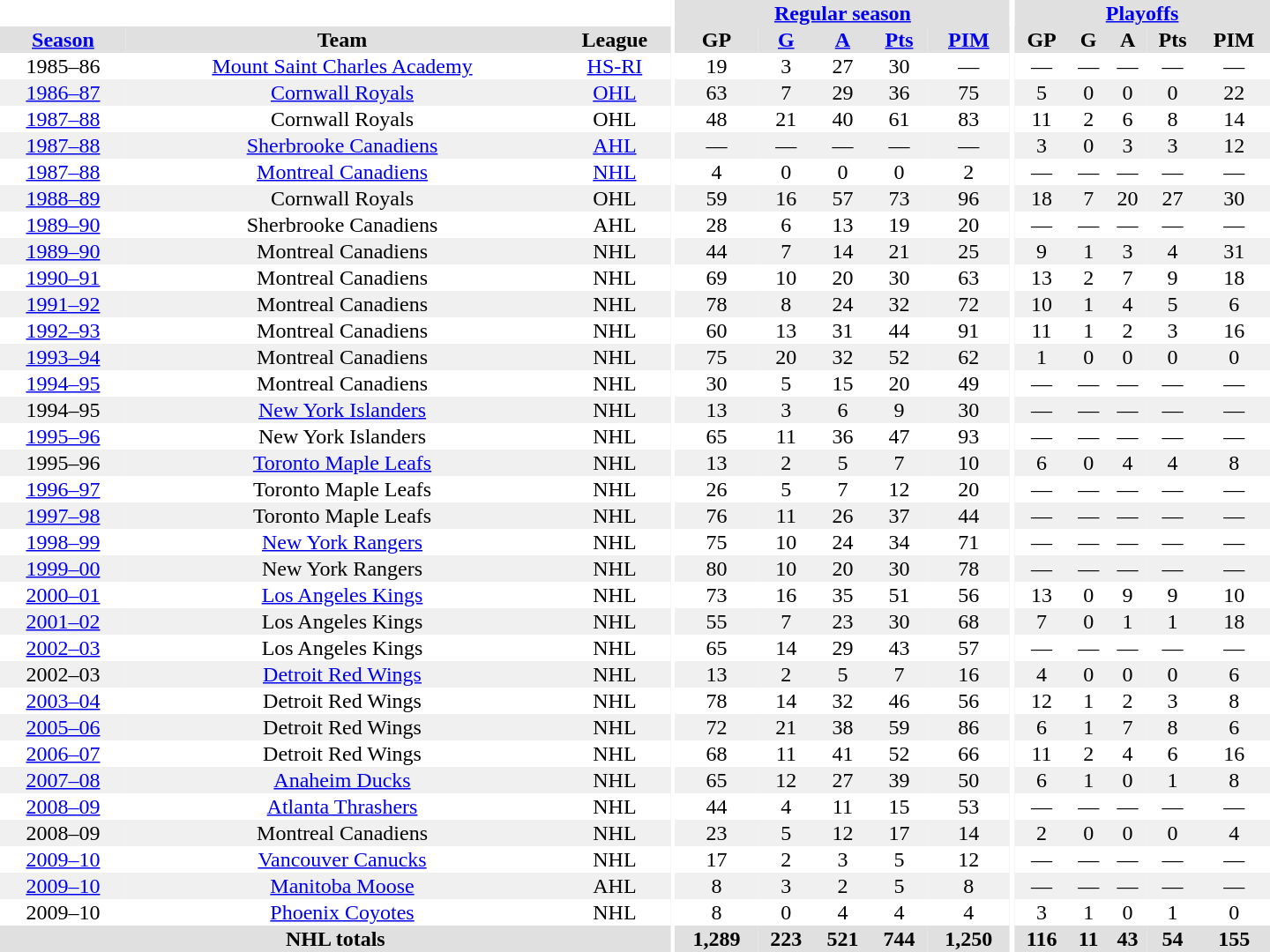<table border="0" cellpadding="1" cellspacing="0" style="text-align:center; width:60em">
<tr bgcolor="#e0e0e0">
<th colspan="3" bgcolor="#ffffff"></th>
<th rowspan="100" bgcolor="#ffffff"></th>
<th colspan="5"><a href='#'>Regular season</a></th>
<th rowspan="100" bgcolor="#ffffff"></th>
<th colspan="5"><a href='#'>Playoffs</a></th>
</tr>
<tr bgcolor="#e0e0e0">
<th><a href='#'>Season</a></th>
<th>Team</th>
<th>League</th>
<th>GP</th>
<th><a href='#'>G</a></th>
<th><a href='#'>A</a></th>
<th><a href='#'>Pts</a></th>
<th><a href='#'>PIM</a></th>
<th>GP</th>
<th>G</th>
<th>A</th>
<th>Pts</th>
<th>PIM</th>
</tr>
<tr>
<td>1985–86</td>
<td><a href='#'>Mount Saint Charles Academy</a></td>
<td><a href='#'>HS-RI</a></td>
<td>19</td>
<td>3</td>
<td>27</td>
<td>30</td>
<td>—</td>
<td>—</td>
<td>—</td>
<td>—</td>
<td>—</td>
<td>—</td>
</tr>
<tr bgcolor="#f0f0f0">
<td><a href='#'>1986–87</a></td>
<td><a href='#'>Cornwall Royals</a></td>
<td><a href='#'>OHL</a></td>
<td>63</td>
<td>7</td>
<td>29</td>
<td>36</td>
<td>75</td>
<td>5</td>
<td>0</td>
<td>0</td>
<td>0</td>
<td>22</td>
</tr>
<tr>
<td><a href='#'>1987–88</a></td>
<td>Cornwall Royals</td>
<td>OHL</td>
<td>48</td>
<td>21</td>
<td>40</td>
<td>61</td>
<td>83</td>
<td>11</td>
<td>2</td>
<td>6</td>
<td>8</td>
<td>14</td>
</tr>
<tr bgcolor="#f0f0f0">
<td><a href='#'>1987–88</a></td>
<td><a href='#'>Sherbrooke Canadiens</a></td>
<td><a href='#'>AHL</a></td>
<td>—</td>
<td>—</td>
<td>—</td>
<td>—</td>
<td>—</td>
<td>3</td>
<td>0</td>
<td>3</td>
<td>3</td>
<td>12</td>
</tr>
<tr>
<td><a href='#'>1987–88</a></td>
<td><a href='#'>Montreal Canadiens</a></td>
<td><a href='#'>NHL</a></td>
<td>4</td>
<td>0</td>
<td>0</td>
<td>0</td>
<td>2</td>
<td>—</td>
<td>—</td>
<td>—</td>
<td>—</td>
<td>—</td>
</tr>
<tr bgcolor="#f0f0f0">
<td><a href='#'>1988–89</a></td>
<td>Cornwall Royals</td>
<td>OHL</td>
<td>59</td>
<td>16</td>
<td>57</td>
<td>73</td>
<td>96</td>
<td>18</td>
<td>7</td>
<td>20</td>
<td>27</td>
<td>30</td>
</tr>
<tr>
<td><a href='#'>1989–90</a></td>
<td>Sherbrooke Canadiens</td>
<td>AHL</td>
<td>28</td>
<td>6</td>
<td>13</td>
<td>19</td>
<td>20</td>
<td>—</td>
<td>—</td>
<td>—</td>
<td>—</td>
<td>—</td>
</tr>
<tr bgcolor="#f0f0f0">
<td><a href='#'>1989–90</a></td>
<td>Montreal Canadiens</td>
<td>NHL</td>
<td>44</td>
<td>7</td>
<td>14</td>
<td>21</td>
<td>25</td>
<td>9</td>
<td>1</td>
<td>3</td>
<td>4</td>
<td>31</td>
</tr>
<tr>
<td><a href='#'>1990–91</a></td>
<td>Montreal Canadiens</td>
<td>NHL</td>
<td>69</td>
<td>10</td>
<td>20</td>
<td>30</td>
<td>63</td>
<td>13</td>
<td>2</td>
<td>7</td>
<td>9</td>
<td>18</td>
</tr>
<tr bgcolor="#f0f0f0">
<td><a href='#'>1991–92</a></td>
<td>Montreal Canadiens</td>
<td>NHL</td>
<td>78</td>
<td>8</td>
<td>24</td>
<td>32</td>
<td>72</td>
<td>10</td>
<td>1</td>
<td>4</td>
<td>5</td>
<td>6</td>
</tr>
<tr>
<td><a href='#'>1992–93</a></td>
<td>Montreal Canadiens</td>
<td>NHL</td>
<td>60</td>
<td>13</td>
<td>31</td>
<td>44</td>
<td>91</td>
<td>11</td>
<td>1</td>
<td>2</td>
<td>3</td>
<td>16</td>
</tr>
<tr bgcolor="#f0f0f0">
<td><a href='#'>1993–94</a></td>
<td>Montreal Canadiens</td>
<td>NHL</td>
<td>75</td>
<td>20</td>
<td>32</td>
<td>52</td>
<td>62</td>
<td>1</td>
<td>0</td>
<td>0</td>
<td>0</td>
<td>0</td>
</tr>
<tr>
<td><a href='#'>1994–95</a></td>
<td>Montreal Canadiens</td>
<td>NHL</td>
<td>30</td>
<td>5</td>
<td>15</td>
<td>20</td>
<td>49</td>
<td>—</td>
<td>—</td>
<td>—</td>
<td>—</td>
<td>—</td>
</tr>
<tr bgcolor="#f0f0f0">
<td>1994–95</td>
<td><a href='#'>New York Islanders</a></td>
<td>NHL</td>
<td>13</td>
<td>3</td>
<td>6</td>
<td>9</td>
<td>30</td>
<td>—</td>
<td>—</td>
<td>—</td>
<td>—</td>
<td>—</td>
</tr>
<tr>
<td><a href='#'>1995–96</a></td>
<td>New York Islanders</td>
<td>NHL</td>
<td>65</td>
<td>11</td>
<td>36</td>
<td>47</td>
<td>93</td>
<td>—</td>
<td>—</td>
<td>—</td>
<td>—</td>
<td>—</td>
</tr>
<tr bgcolor="#f0f0f0">
<td>1995–96</td>
<td><a href='#'>Toronto Maple Leafs</a></td>
<td>NHL</td>
<td>13</td>
<td>2</td>
<td>5</td>
<td>7</td>
<td>10</td>
<td>6</td>
<td>0</td>
<td>4</td>
<td>4</td>
<td>8</td>
</tr>
<tr>
<td><a href='#'>1996–97</a></td>
<td>Toronto Maple Leafs</td>
<td>NHL</td>
<td>26</td>
<td>5</td>
<td>7</td>
<td>12</td>
<td>20</td>
<td>—</td>
<td>—</td>
<td>—</td>
<td>—</td>
<td>—</td>
</tr>
<tr bgcolor="#f0f0f0">
<td><a href='#'>1997–98</a></td>
<td>Toronto Maple Leafs</td>
<td>NHL</td>
<td>76</td>
<td>11</td>
<td>26</td>
<td>37</td>
<td>44</td>
<td>—</td>
<td>—</td>
<td>—</td>
<td>—</td>
<td>—</td>
</tr>
<tr>
<td><a href='#'>1998–99</a></td>
<td><a href='#'>New York Rangers</a></td>
<td>NHL</td>
<td>75</td>
<td>10</td>
<td>24</td>
<td>34</td>
<td>71</td>
<td>—</td>
<td>—</td>
<td>—</td>
<td>—</td>
<td>—</td>
</tr>
<tr bgcolor="#f0f0f0">
<td><a href='#'>1999–00</a></td>
<td>New York Rangers</td>
<td>NHL</td>
<td>80</td>
<td>10</td>
<td>20</td>
<td>30</td>
<td>78</td>
<td>—</td>
<td>—</td>
<td>—</td>
<td>—</td>
<td>—</td>
</tr>
<tr>
<td><a href='#'>2000–01</a></td>
<td><a href='#'>Los Angeles Kings</a></td>
<td>NHL</td>
<td>73</td>
<td>16</td>
<td>35</td>
<td>51</td>
<td>56</td>
<td>13</td>
<td>0</td>
<td>9</td>
<td>9</td>
<td>10</td>
</tr>
<tr bgcolor="#f0f0f0">
<td><a href='#'>2001–02</a></td>
<td>Los Angeles Kings</td>
<td>NHL</td>
<td>55</td>
<td>7</td>
<td>23</td>
<td>30</td>
<td>68</td>
<td>7</td>
<td>0</td>
<td>1</td>
<td>1</td>
<td>18</td>
</tr>
<tr>
<td><a href='#'>2002–03</a></td>
<td>Los Angeles Kings</td>
<td>NHL</td>
<td>65</td>
<td>14</td>
<td>29</td>
<td>43</td>
<td>57</td>
<td>—</td>
<td>—</td>
<td>—</td>
<td>—</td>
<td>—</td>
</tr>
<tr bgcolor="#f0f0f0">
<td>2002–03</td>
<td><a href='#'>Detroit Red Wings</a></td>
<td>NHL</td>
<td>13</td>
<td>2</td>
<td>5</td>
<td>7</td>
<td>16</td>
<td>4</td>
<td>0</td>
<td>0</td>
<td>0</td>
<td>6</td>
</tr>
<tr>
<td><a href='#'>2003–04</a></td>
<td>Detroit Red Wings</td>
<td>NHL</td>
<td>78</td>
<td>14</td>
<td>32</td>
<td>46</td>
<td>56</td>
<td>12</td>
<td>1</td>
<td>2</td>
<td>3</td>
<td>8</td>
</tr>
<tr bgcolor="#f0f0f0">
<td><a href='#'>2005–06</a></td>
<td>Detroit Red Wings</td>
<td>NHL</td>
<td>72</td>
<td>21</td>
<td>38</td>
<td>59</td>
<td>86</td>
<td>6</td>
<td>1</td>
<td>7</td>
<td>8</td>
<td>6</td>
</tr>
<tr>
<td><a href='#'>2006–07</a></td>
<td>Detroit Red Wings</td>
<td>NHL</td>
<td>68</td>
<td>11</td>
<td>41</td>
<td>52</td>
<td>66</td>
<td>11</td>
<td>2</td>
<td>4</td>
<td>6</td>
<td>16</td>
</tr>
<tr bgcolor="#f0f0f0">
<td><a href='#'>2007–08</a></td>
<td><a href='#'>Anaheim Ducks</a></td>
<td>NHL</td>
<td>65</td>
<td>12</td>
<td>27</td>
<td>39</td>
<td>50</td>
<td>6</td>
<td>1</td>
<td>0</td>
<td>1</td>
<td>8</td>
</tr>
<tr>
<td><a href='#'>2008–09</a></td>
<td><a href='#'>Atlanta Thrashers</a></td>
<td>NHL</td>
<td>44</td>
<td>4</td>
<td>11</td>
<td>15</td>
<td>53</td>
<td>—</td>
<td>—</td>
<td>—</td>
<td>—</td>
<td>—</td>
</tr>
<tr bgcolor="#f0f0f0">
<td>2008–09</td>
<td>Montreal Canadiens</td>
<td>NHL</td>
<td>23</td>
<td>5</td>
<td>12</td>
<td>17</td>
<td>14</td>
<td>2</td>
<td>0</td>
<td>0</td>
<td>0</td>
<td>4</td>
</tr>
<tr>
<td><a href='#'>2009–10</a></td>
<td><a href='#'>Vancouver Canucks</a></td>
<td>NHL</td>
<td>17</td>
<td>2</td>
<td>3</td>
<td>5</td>
<td>12</td>
<td>—</td>
<td>—</td>
<td>—</td>
<td>—</td>
<td>—</td>
</tr>
<tr bgcolor="#f0f0f0">
<td><a href='#'>2009–10</a></td>
<td><a href='#'>Manitoba Moose</a></td>
<td>AHL</td>
<td>8</td>
<td>3</td>
<td>2</td>
<td>5</td>
<td>8</td>
<td>—</td>
<td>—</td>
<td>—</td>
<td>—</td>
<td>—</td>
</tr>
<tr>
<td>2009–10</td>
<td><a href='#'>Phoenix Coyotes</a></td>
<td>NHL</td>
<td>8</td>
<td>0</td>
<td>4</td>
<td>4</td>
<td>4</td>
<td>3</td>
<td>1</td>
<td>0</td>
<td>1</td>
<td>0</td>
</tr>
<tr bgcolor="#e0e0e0">
<th colspan="3">NHL totals</th>
<th>1,289</th>
<th>223</th>
<th>521</th>
<th>744</th>
<th>1,250</th>
<th>116</th>
<th>11</th>
<th>43</th>
<th>54</th>
<th>155</th>
</tr>
</table>
